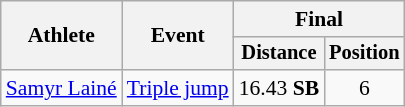<table class=wikitable style="font-size:90%">
<tr>
<th rowspan="2">Athlete</th>
<th rowspan="2">Event</th>
<th colspan="2">Final</th>
</tr>
<tr style="font-size:95%">
<th>Distance</th>
<th>Position</th>
</tr>
<tr align=center>
<td align=left><a href='#'>Samyr Lainé</a></td>
<td align=left><a href='#'>Triple jump</a></td>
<td>16.43 <strong>SB</strong></td>
<td>6</td>
</tr>
</table>
